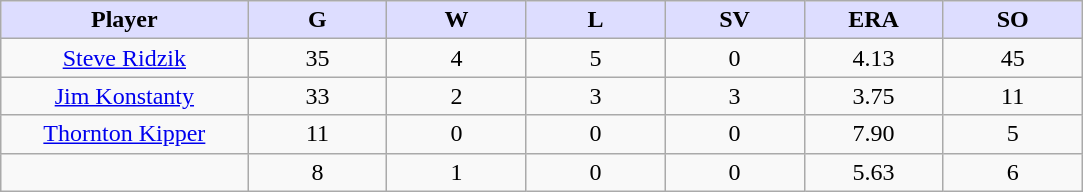<table class="wikitable sortable">
<tr>
<th style="background:#ddf; width:16%;">Player</th>
<th style="background:#ddf; width:9%;">G</th>
<th style="background:#ddf; width:9%;">W</th>
<th style="background:#ddf; width:9%;">L</th>
<th style="background:#ddf; width:9%;">SV</th>
<th style="background:#ddf; width:9%;">ERA</th>
<th style="background:#ddf; width:9%;">SO</th>
</tr>
<tr style="text-align:center;">
<td><a href='#'>Steve Ridzik</a></td>
<td>35</td>
<td>4</td>
<td>5</td>
<td>0</td>
<td>4.13</td>
<td>45</td>
</tr>
<tr align=center>
<td><a href='#'>Jim Konstanty</a></td>
<td>33</td>
<td>2</td>
<td>3</td>
<td>3</td>
<td>3.75</td>
<td>11</td>
</tr>
<tr align=center>
<td><a href='#'>Thornton Kipper</a></td>
<td>11</td>
<td>0</td>
<td>0</td>
<td>0</td>
<td>7.90</td>
<td>5</td>
</tr>
<tr align=center>
<td></td>
<td>8</td>
<td>1</td>
<td>0</td>
<td>0</td>
<td>5.63</td>
<td>6</td>
</tr>
</table>
